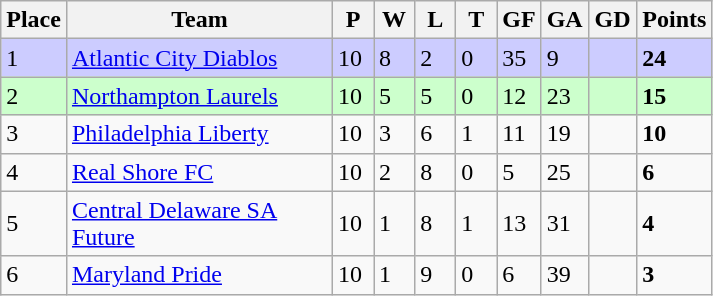<table class="wikitable">
<tr>
<th>Place</th>
<th width="170">Team</th>
<th width="20">P</th>
<th width="20">W</th>
<th width="20">L</th>
<th width="20">T</th>
<th width="20">GF</th>
<th width="20">GA</th>
<th width="25">GD</th>
<th>Points</th>
</tr>
<tr bgcolor=#ccccff>
<td>1</td>
<td><a href='#'>Atlantic City Diablos</a></td>
<td>10</td>
<td>8</td>
<td>2</td>
<td>0</td>
<td>35</td>
<td>9</td>
<td></td>
<td><strong>24</strong></td>
</tr>
<tr bgcolor=ccffcc>
<td>2</td>
<td><a href='#'>Northampton Laurels</a></td>
<td>10</td>
<td>5</td>
<td>5</td>
<td>0</td>
<td>12</td>
<td>23</td>
<td></td>
<td><strong>15</strong></td>
</tr>
<tr>
<td>3</td>
<td><a href='#'>Philadelphia Liberty</a></td>
<td>10</td>
<td>3</td>
<td>6</td>
<td>1</td>
<td>11</td>
<td>19</td>
<td></td>
<td><strong>10</strong></td>
</tr>
<tr>
<td>4</td>
<td><a href='#'>Real Shore FC</a></td>
<td>10</td>
<td>2</td>
<td>8</td>
<td>0</td>
<td>5</td>
<td>25</td>
<td></td>
<td><strong>6</strong></td>
</tr>
<tr>
<td>5</td>
<td><a href='#'>Central Delaware SA Future</a></td>
<td>10</td>
<td>1</td>
<td>8</td>
<td>1</td>
<td>13</td>
<td>31</td>
<td></td>
<td><strong>4</strong></td>
</tr>
<tr>
<td>6</td>
<td><a href='#'>Maryland Pride</a></td>
<td>10</td>
<td>1</td>
<td>9</td>
<td>0</td>
<td>6</td>
<td>39</td>
<td></td>
<td><strong>3</strong></td>
</tr>
</table>
